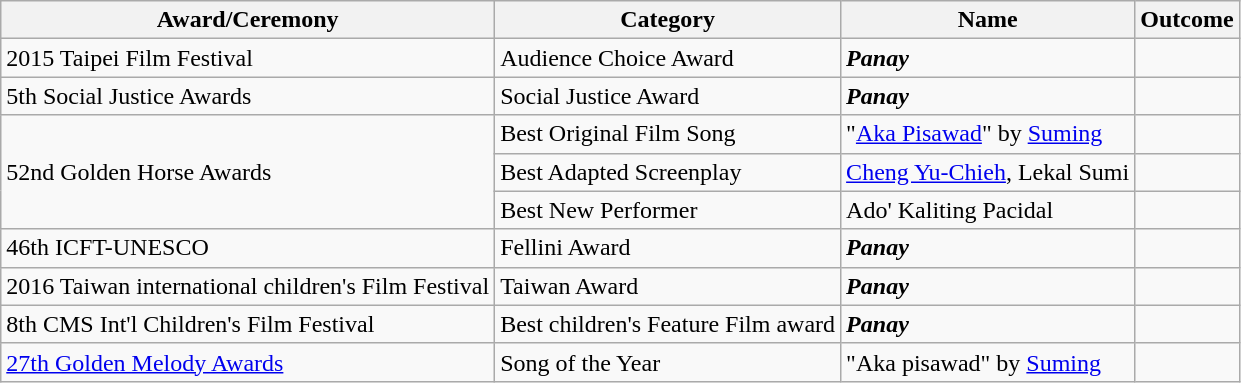<table class="wikitable">
<tr>
<th><strong>Award/Ceremony</strong></th>
<th><strong>Category</strong></th>
<th><strong>Name</strong></th>
<th><strong>Outcome</strong></th>
</tr>
<tr>
<td>2015 Taipei Film Festival</td>
<td>Audience Choice Award</td>
<td><strong><em>Panay</em></strong></td>
<td></td>
</tr>
<tr>
<td>5th Social Justice Awards</td>
<td>Social Justice Award  </td>
<td><strong><em>Panay</em></strong></td>
<td></td>
</tr>
<tr>
<td rowspan="3">52nd Golden Horse Awards</td>
<td>Best Original Film Song</td>
<td>"<a href='#'>Aka Pisawad</a>" by <a href='#'>Suming</a></td>
<td></td>
</tr>
<tr>
<td>Best Adapted Screenplay</td>
<td><a href='#'>Cheng Yu-Chieh</a>, Lekal Sumi</td>
<td></td>
</tr>
<tr>
<td>Best New Performer</td>
<td>Ado' Kaliting Pacidal</td>
<td></td>
</tr>
<tr>
<td>46th ICFT-UNESCO</td>
<td>Fellini Award</td>
<td><strong><em>Panay</em></strong></td>
<td></td>
</tr>
<tr>
<td>2016 Taiwan international children's Film Festival</td>
<td>Taiwan Award </td>
<td><strong><em>Panay</em></strong></td>
<td></td>
</tr>
<tr>
<td>8th CMS Int'l Children's Film Festival</td>
<td>Best children's Feature Film award </td>
<td><strong><em>Panay</em></strong></td>
<td></td>
</tr>
<tr>
<td><a href='#'>27th Golden Melody Awards</a></td>
<td>Song of the Year</td>
<td>"Aka pisawad" by <a href='#'>Suming</a></td>
<td></td>
</tr>
</table>
